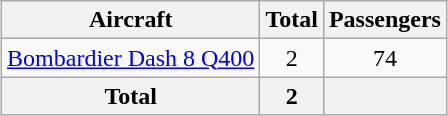<table class="wikitable" style="margin:0.5em auto; text-align:center">
<tr>
<th>Aircraft</th>
<th>Total</th>
<th>Passengers</th>
</tr>
<tr>
<td><a href='#'>Bombardier Dash 8 Q400</a></td>
<td align="center">2</td>
<td>74</td>
</tr>
<tr>
<th>Total</th>
<th>2</th>
<th></th>
</tr>
</table>
